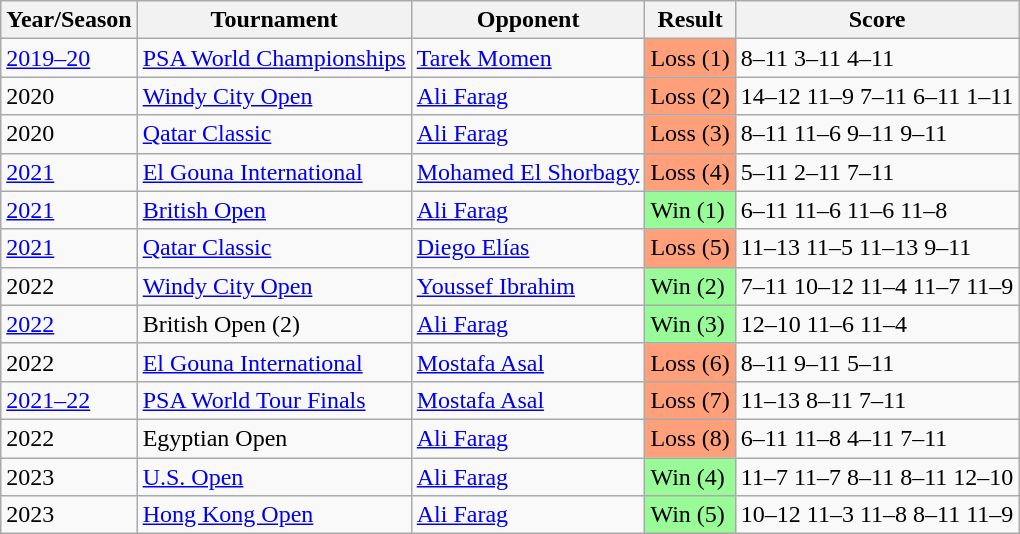<table class="wikitable">
<tr>
<th>Year/Season</th>
<th>Tournament</th>
<th>Opponent</th>
<th>Result</th>
<th>Score</th>
</tr>
<tr>
<td><a href='#'>2019–20</a></td>
<td><a href='#'>PSA World Championships</a></td>
<td><a href='#'>Tarek Momen</a></td>
<td bgcolor="ffa07a">Loss (1)</td>
<td>8–11 3–11 4–11</td>
</tr>
<tr>
<td>2020</td>
<td><a href='#'>Windy City Open</a></td>
<td><a href='#'>Ali Farag</a></td>
<td bgcolor="ffa07a">Loss (2)</td>
<td>14–12 11–9 7–11 6–11 1–11</td>
</tr>
<tr>
<td>2020</td>
<td><a href='#'>Qatar Classic</a></td>
<td><a href='#'>Ali Farag</a></td>
<td bgcolor="ffa07a">Loss (3)</td>
<td>8–11 11–6 9–11 9–11</td>
</tr>
<tr>
<td><a href='#'>2021</a></td>
<td><a href='#'>El Gouna International</a></td>
<td><a href='#'>Mohamed El Shorbagy</a></td>
<td bgcolor="ffa07a">Loss (4)</td>
<td>5–11 2–11 7–11</td>
</tr>
<tr>
<td><a href='#'>2021</a></td>
<td><a href='#'>British Open</a></td>
<td><a href='#'>Ali Farag</a></td>
<td bgcolor="99FB98">Win (1)</td>
<td>6–11 11–6 11–6 11–8</td>
</tr>
<tr>
<td><a href='#'>2021</a></td>
<td><a href='#'>Qatar Classic</a></td>
<td><a href='#'>Diego Elías</a></td>
<td bgcolor="ffa07a">Loss (5)</td>
<td>11–13 11–5 11–13 9–11</td>
</tr>
<tr>
<td>2022</td>
<td><a href='#'>Windy City Open</a></td>
<td><a href='#'>Youssef Ibrahim</a></td>
<td bgcolor="99FB98">Win (2)</td>
<td>7–11 10–12 11–4 11–7 11–9</td>
</tr>
<tr>
<td><a href='#'>2022</a></td>
<td>British Open (2)</td>
<td><a href='#'>Ali Farag</a></td>
<td bgcolor="99FB98">Win (3)</td>
<td>12–10 11–6 11–4</td>
</tr>
<tr>
<td>2022</td>
<td><a href='#'>El Gouna International</a></td>
<td><a href='#'>Mostafa Asal</a></td>
<td bgcolor="ffa07a">Loss (6)</td>
<td>8–11 9–11 5–11</td>
</tr>
<tr>
<td><a href='#'>2021–22</a></td>
<td><a href='#'>PSA World Tour Finals</a></td>
<td><a href='#'>Mostafa Asal</a></td>
<td bgcolor="ffa07a">Loss (7)</td>
<td>11–13 8–11 7–11</td>
</tr>
<tr>
<td>2022</td>
<td>Egyptian Open</td>
<td><a href='#'>Ali Farag</a></td>
<td bgcolor="ffa07a">Loss (8)</td>
<td>6–11 11–8 4–11 7–11</td>
</tr>
<tr>
<td>2023</td>
<td><a href='#'>U.S. Open</a></td>
<td><a href='#'>Ali Farag</a></td>
<td bgcolor="99FB98">Win (4)</td>
<td>11–7 11–7 8–11 8–11 12–10</td>
</tr>
<tr>
<td>2023</td>
<td><a href='#'>Hong Kong Open</a></td>
<td><a href='#'>Ali Farag</a></td>
<td bgcolor="99FB98">Win (5)</td>
<td>10–12 11–3 11–8 8–11 11–9</td>
</tr>
</table>
